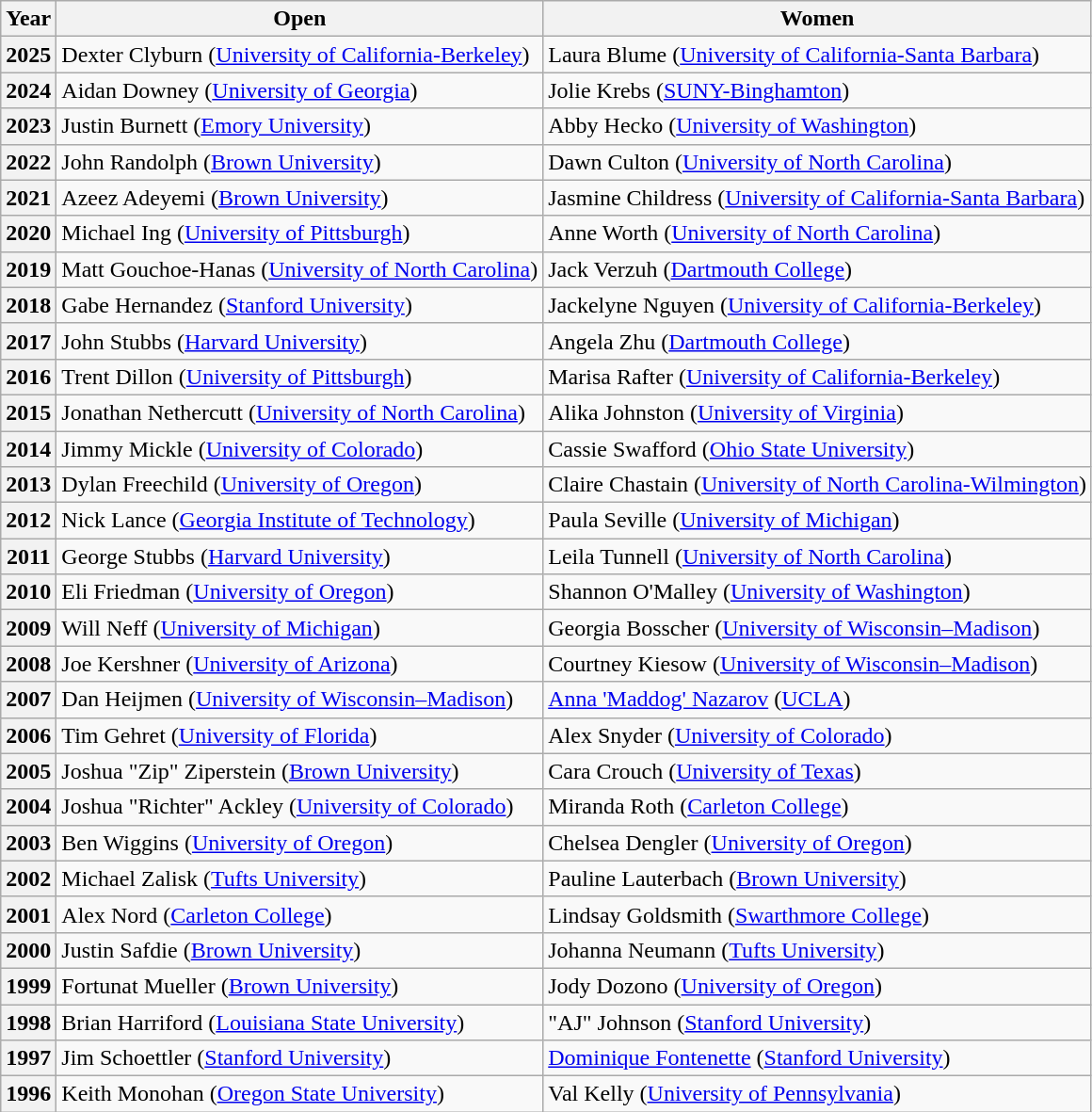<table class="wikitable">
<tr>
<th>Year</th>
<th>Open</th>
<th>Women</th>
</tr>
<tr>
<th>2025</th>
<td>Dexter Clyburn (<a href='#'>University of California-Berkeley</a>)</td>
<td>Laura Blume (<a href='#'>University of California-Santa Barbara</a>)</td>
</tr>
<tr>
<th>2024</th>
<td>Aidan Downey (<a href='#'>University of Georgia</a>)</td>
<td>Jolie Krebs (<a href='#'>SUNY-Binghamton</a>)</td>
</tr>
<tr>
<th>2023</th>
<td>Justin Burnett (<a href='#'>Emory University</a>)</td>
<td>Abby Hecko (<a href='#'>University of Washington</a>)</td>
</tr>
<tr>
<th>2022</th>
<td>John Randolph (<a href='#'>Brown University</a>)</td>
<td>Dawn Culton (<a href='#'>University of North Carolina</a>)</td>
</tr>
<tr>
<th>2021</th>
<td>Azeez Adeyemi (<a href='#'>Brown University</a>)</td>
<td>Jasmine Childress (<a href='#'>University of California-Santa Barbara</a>)</td>
</tr>
<tr>
<th>2020</th>
<td>Michael Ing (<a href='#'>University of Pittsburgh</a>)</td>
<td>Anne Worth (<a href='#'>University of North Carolina</a>)</td>
</tr>
<tr>
<th>2019</th>
<td>Matt Gouchoe-Hanas (<a href='#'>University of North Carolina</a>)</td>
<td>Jack Verzuh (<a href='#'>Dartmouth College</a>)</td>
</tr>
<tr>
<th>2018</th>
<td>Gabe Hernandez (<a href='#'>Stanford University</a>)</td>
<td>Jackelyne Nguyen (<a href='#'>University of California-Berkeley</a>)</td>
</tr>
<tr>
<th>2017</th>
<td>John Stubbs (<a href='#'>Harvard University</a>)</td>
<td>Angela Zhu (<a href='#'>Dartmouth College</a>)</td>
</tr>
<tr>
<th>2016</th>
<td>Trent Dillon (<a href='#'>University of Pittsburgh</a>)</td>
<td>Marisa Rafter (<a href='#'>University of California-Berkeley</a>)</td>
</tr>
<tr>
<th>2015</th>
<td>Jonathan Nethercutt (<a href='#'>University of North Carolina</a>)</td>
<td>Alika Johnston (<a href='#'>University of Virginia</a>)</td>
</tr>
<tr>
<th>2014</th>
<td>Jimmy Mickle (<a href='#'>University of Colorado</a>)</td>
<td>Cassie Swafford (<a href='#'>Ohio State University</a>)</td>
</tr>
<tr>
<th>2013</th>
<td>Dylan Freechild (<a href='#'>University of Oregon</a>)</td>
<td>Claire Chastain (<a href='#'>University of North Carolina-Wilmington</a>)</td>
</tr>
<tr>
<th>2012</th>
<td>Nick Lance (<a href='#'>Georgia Institute of Technology</a>)</td>
<td>Paula Seville (<a href='#'>University of Michigan</a>)</td>
</tr>
<tr>
<th>2011</th>
<td>George Stubbs (<a href='#'>Harvard University</a>)</td>
<td>Leila Tunnell (<a href='#'>University of North Carolina</a>)</td>
</tr>
<tr>
<th>2010</th>
<td>Eli Friedman (<a href='#'>University of Oregon</a>)</td>
<td>Shannon O'Malley (<a href='#'>University of Washington</a>)</td>
</tr>
<tr>
<th>2009</th>
<td>Will Neff (<a href='#'>University of Michigan</a>)</td>
<td>Georgia Bosscher (<a href='#'>University of Wisconsin–Madison</a>)</td>
</tr>
<tr>
<th>2008</th>
<td>Joe Kershner (<a href='#'>University of Arizona</a>)</td>
<td>Courtney Kiesow (<a href='#'>University of Wisconsin–Madison</a>)</td>
</tr>
<tr>
<th>2007</th>
<td>Dan Heijmen (<a href='#'>University of Wisconsin–Madison</a>)</td>
<td><a href='#'>Anna 'Maddog' Nazarov</a> (<a href='#'>UCLA</a>)</td>
</tr>
<tr>
<th>2006</th>
<td>Tim Gehret (<a href='#'>University of Florida</a>)</td>
<td>Alex Snyder (<a href='#'>University of Colorado</a>)</td>
</tr>
<tr>
<th>2005</th>
<td>Joshua "Zip" Ziperstein (<a href='#'>Brown University</a>)</td>
<td>Cara Crouch (<a href='#'>University of Texas</a>)</td>
</tr>
<tr>
<th>2004</th>
<td>Joshua "Richter" Ackley (<a href='#'>University of Colorado</a>)</td>
<td>Miranda Roth (<a href='#'>Carleton College</a>)</td>
</tr>
<tr>
<th>2003</th>
<td>Ben Wiggins (<a href='#'>University of Oregon</a>)</td>
<td>Chelsea Dengler (<a href='#'>University of Oregon</a>)</td>
</tr>
<tr>
<th>2002</th>
<td>Michael Zalisk (<a href='#'>Tufts University</a>)</td>
<td>Pauline Lauterbach (<a href='#'>Brown University</a>)</td>
</tr>
<tr>
<th>2001</th>
<td>Alex Nord (<a href='#'>Carleton College</a>)</td>
<td>Lindsay Goldsmith (<a href='#'>Swarthmore College</a>)</td>
</tr>
<tr>
<th>2000</th>
<td>Justin Safdie (<a href='#'>Brown University</a>)</td>
<td>Johanna Neumann (<a href='#'>Tufts University</a>)</td>
</tr>
<tr>
<th>1999</th>
<td>Fortunat Mueller (<a href='#'>Brown University</a>)</td>
<td>Jody Dozono (<a href='#'>University of Oregon</a>)</td>
</tr>
<tr>
<th>1998</th>
<td>Brian Harriford (<a href='#'>Louisiana State University</a>)</td>
<td>"AJ" Johnson (<a href='#'>Stanford University</a>)</td>
</tr>
<tr>
<th>1997</th>
<td>Jim Schoettler (<a href='#'>Stanford University</a>)</td>
<td><a href='#'>Dominique Fontenette</a> (<a href='#'>Stanford University</a>)</td>
</tr>
<tr>
<th>1996</th>
<td>Keith Monohan (<a href='#'>Oregon State University</a>)</td>
<td>Val Kelly (<a href='#'>University of Pennsylvania</a>)</td>
</tr>
</table>
